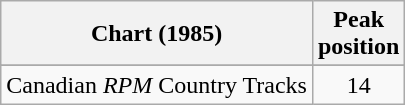<table class="wikitable sortable">
<tr>
<th align="left">Chart (1985)</th>
<th align="center">Peak<br>position</th>
</tr>
<tr>
</tr>
<tr>
<td align="left">Canadian <em>RPM</em> Country Tracks</td>
<td align="center">14</td>
</tr>
</table>
